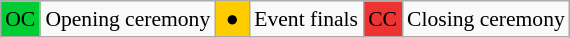<table class="wikitable" style="margin:0.5em auto; font-size:90%;position:relative;">
<tr>
<td style="background:#0c3;">OC</td>
<td>Opening ceremony</td>
<td style="background:#fc0;"> ● </td>
<td>Event finals</td>
<td style="background:#e33;">CC</td>
<td>Closing ceremony</td>
</tr>
</table>
